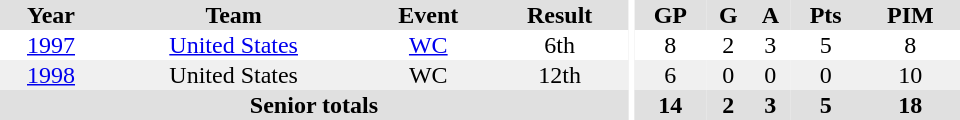<table border="0" cellpadding="1" cellspacing="0" ID="Table3" style="text-align:center; width:40em">
<tr ALIGN="center" bgcolor="#e0e0e0">
<th>Year</th>
<th>Team</th>
<th>Event</th>
<th>Result</th>
<th rowspan="99" bgcolor="#ffffff"></th>
<th>GP</th>
<th>G</th>
<th>A</th>
<th>Pts</th>
<th>PIM</th>
</tr>
<tr>
<td><a href='#'>1997</a></td>
<td><a href='#'>United States</a></td>
<td><a href='#'>WC</a></td>
<td>6th</td>
<td>8</td>
<td>2</td>
<td>3</td>
<td>5</td>
<td>8</td>
</tr>
<tr bgcolor="#f0f0f0">
<td><a href='#'>1998</a></td>
<td>United States</td>
<td>WC</td>
<td>12th</td>
<td>6</td>
<td>0</td>
<td>0</td>
<td>0</td>
<td>10</td>
</tr>
<tr style="background:#e0e0e0; font-weight:bold">
<td colspan=4>Senior totals</td>
<td>14</td>
<td>2</td>
<td>3</td>
<td>5</td>
<td>18</td>
</tr>
</table>
